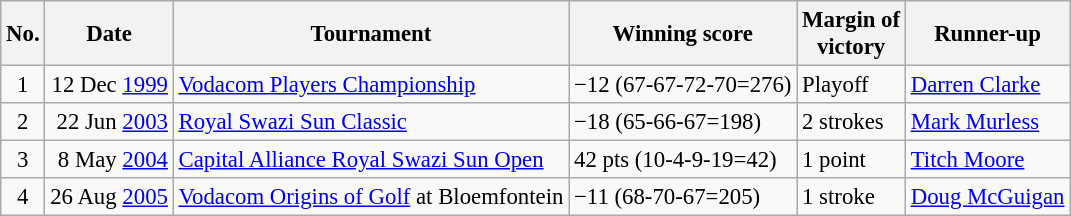<table class="wikitable" style="font-size:95%;">
<tr>
<th>No.</th>
<th>Date</th>
<th>Tournament</th>
<th>Winning score</th>
<th>Margin of<br>victory</th>
<th>Runner-up</th>
</tr>
<tr>
<td align=center>1</td>
<td align=right>12 Dec <a href='#'>1999</a></td>
<td><a href='#'>Vodacom Players Championship</a></td>
<td>−12 (67-67-72-70=276)</td>
<td>Playoff</td>
<td> <a href='#'>Darren Clarke</a></td>
</tr>
<tr>
<td align=center>2</td>
<td align=right>22 Jun <a href='#'>2003</a></td>
<td><a href='#'>Royal Swazi Sun Classic</a></td>
<td>−18 (65-66-67=198)</td>
<td>2 strokes</td>
<td> <a href='#'>Mark Murless</a></td>
</tr>
<tr>
<td align=center>3</td>
<td align=right>8 May <a href='#'>2004</a></td>
<td><a href='#'>Capital Alliance Royal Swazi Sun Open</a></td>
<td>42 pts (10-4-9-19=42)</td>
<td>1 point</td>
<td> <a href='#'>Titch Moore</a></td>
</tr>
<tr>
<td align=center>4</td>
<td align=right>26 Aug <a href='#'>2005</a></td>
<td><a href='#'>Vodacom Origins of Golf</a> at Bloemfontein</td>
<td>−11 (68-70-67=205)</td>
<td>1 stroke</td>
<td> <a href='#'>Doug McGuigan</a></td>
</tr>
</table>
